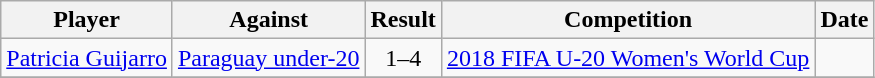<table class="wikitable sortable plainrowheaders">
<tr>
<th scope="col">Player</th>
<th scope="col">Against</th>
<th scope="col" align="center">Result</th>
<th scope="col">Competition</th>
<th scope="col">Date</th>
</tr>
<tr>
<td><a href='#'>Patricia Guijarro</a></td>
<td> <a href='#'>Paraguay under-20</a></td>
<td align="center">1–4</td>
<td><a href='#'>2018 FIFA U-20 Women's World Cup</a></td>
<td></td>
</tr>
<tr>
</tr>
</table>
